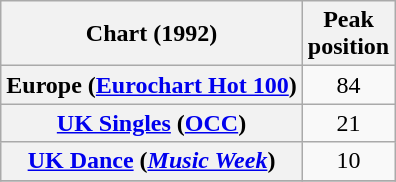<table class="wikitable sortable plainrowheaders" style="text-align:center">
<tr>
<th scope="col">Chart (1992)</th>
<th scope="col">Peak<br>position</th>
</tr>
<tr>
<th scope="row">Europe (<a href='#'>Eurochart Hot 100</a>)</th>
<td>84</td>
</tr>
<tr>
<th scope="row"><a href='#'>UK Singles</a> (<a href='#'>OCC</a>)</th>
<td>21</td>
</tr>
<tr>
<th scope="row"><a href='#'>UK Dance</a> (<em><a href='#'>Music Week</a></em>)</th>
<td>10</td>
</tr>
<tr>
</tr>
</table>
